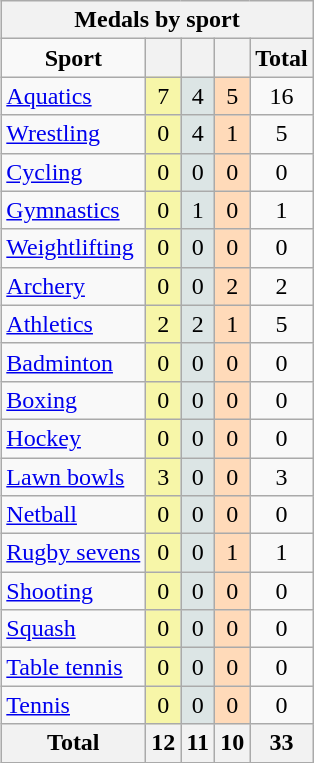<table class="wikitable" border="1"  style="float:right">
<tr>
<th colspan=5>Medals by sport</th>
</tr>
<tr align=center>
<td><strong>Sport</strong></td>
<th bgcolor=#f7f6a8></th>
<th bgcolor=#dce5e5></th>
<th bgcolor=#ffdab9></th>
<th>Total</th>
</tr>
<tr align=center>
<td align=left><a href='#'>Aquatics</a></td>
<td bgcolor=#f7f6a8>7</td>
<td bgcolor=#dce5e5>4</td>
<td bgcolor=#ffdab9>5</td>
<td>16</td>
</tr>
<tr align=center>
<td align=left><a href='#'>Wrestling</a></td>
<td bgcolor=#f7f6a8>0</td>
<td bgcolor=#dce5e5>4</td>
<td bgcolor=#ffdab9>1</td>
<td>5</td>
</tr>
<tr align=center>
<td align=left><a href='#'>Cycling</a></td>
<td bgcolor=#f7f6a8>0</td>
<td bgcolor=#dce5e5>0</td>
<td bgcolor=#ffdab9>0</td>
<td>0</td>
</tr>
<tr align=center>
<td align=left><a href='#'>Gymnastics</a></td>
<td bgcolor=#f7f6a8>0</td>
<td bgcolor=#dce5e5>1</td>
<td bgcolor=#ffdab9>0</td>
<td>1</td>
</tr>
<tr align=center>
<td align=left><a href='#'>Weightlifting</a></td>
<td bgcolor=#f7f6a8>0</td>
<td bgcolor=#dce5e5>0</td>
<td bgcolor=#ffdab9>0</td>
<td>0</td>
</tr>
<tr align=center>
<td align=left><a href='#'>Archery</a></td>
<td bgcolor=#f7f6a8>0</td>
<td bgcolor=#dce5e5>0</td>
<td bgcolor=#ffdab9>2</td>
<td>2</td>
</tr>
<tr align=center>
<td align=left><a href='#'>Athletics</a></td>
<td bgcolor=#f7f6a8>2</td>
<td bgcolor=#dce5e5>2</td>
<td bgcolor=#ffdab9>1</td>
<td>5</td>
</tr>
<tr align=center>
<td align=left><a href='#'>Badminton</a></td>
<td bgcolor=#f7f6a8>0</td>
<td bgcolor=#dce5e5>0</td>
<td bgcolor=#ffdab9>0</td>
<td>0</td>
</tr>
<tr align=center>
<td align=left><a href='#'>Boxing</a></td>
<td bgcolor=#f7f6a8>0</td>
<td bgcolor=#dce5e5>0</td>
<td bgcolor=#ffdab9>0</td>
<td>0</td>
</tr>
<tr align=center>
<td align=left><a href='#'>Hockey</a></td>
<td bgcolor=#f7f6a8>0</td>
<td bgcolor=#dce5e5>0</td>
<td bgcolor=#ffdab9>0</td>
<td>0</td>
</tr>
<tr align=center>
<td align=left><a href='#'>Lawn bowls</a></td>
<td bgcolor=#f7f6a8>3</td>
<td bgcolor=#dce5e5>0</td>
<td bgcolor=#ffdab9>0</td>
<td>3</td>
</tr>
<tr align=center>
<td align=left><a href='#'>Netball</a></td>
<td bgcolor=#f7f6a8>0</td>
<td bgcolor=#dce5e5>0</td>
<td bgcolor=#ffdab9>0</td>
<td>0</td>
</tr>
<tr align=center>
<td align=left><a href='#'>Rugby sevens</a></td>
<td bgcolor=#f7f6a8>0</td>
<td bgcolor=#dce5e5>0</td>
<td bgcolor=#ffdab9>1</td>
<td>1</td>
</tr>
<tr align=center>
<td align=left><a href='#'>Shooting</a></td>
<td bgcolor=#f7f6a8>0</td>
<td bgcolor=#dce5e5>0</td>
<td bgcolor=#ffdab9>0</td>
<td>0</td>
</tr>
<tr align=center>
<td align=left><a href='#'>Squash</a></td>
<td bgcolor=#f7f6a8>0</td>
<td bgcolor=#dce5e5>0</td>
<td bgcolor=#ffdab9>0</td>
<td>0</td>
</tr>
<tr align=center>
<td align=left><a href='#'>Table tennis</a></td>
<td bgcolor=#f7f6a8>0</td>
<td bgcolor=#dce5e5>0</td>
<td bgcolor=#ffdab9>0</td>
<td>0</td>
</tr>
<tr align=center>
<td align=left><a href='#'>Tennis</a></td>
<td bgcolor=#f7f6a8>0</td>
<td bgcolor=#dce5e5>0</td>
<td bgcolor=#ffdab9>0</td>
<td>0</td>
</tr>
<tr align=center>
<th bgcolor=#efefef>Total</th>
<th bgcolor=#f7f6a8>12</th>
<th bgcolor=#dce5e5>11</th>
<th bgcolor=#ffdab9>10</th>
<th>33</th>
</tr>
</table>
